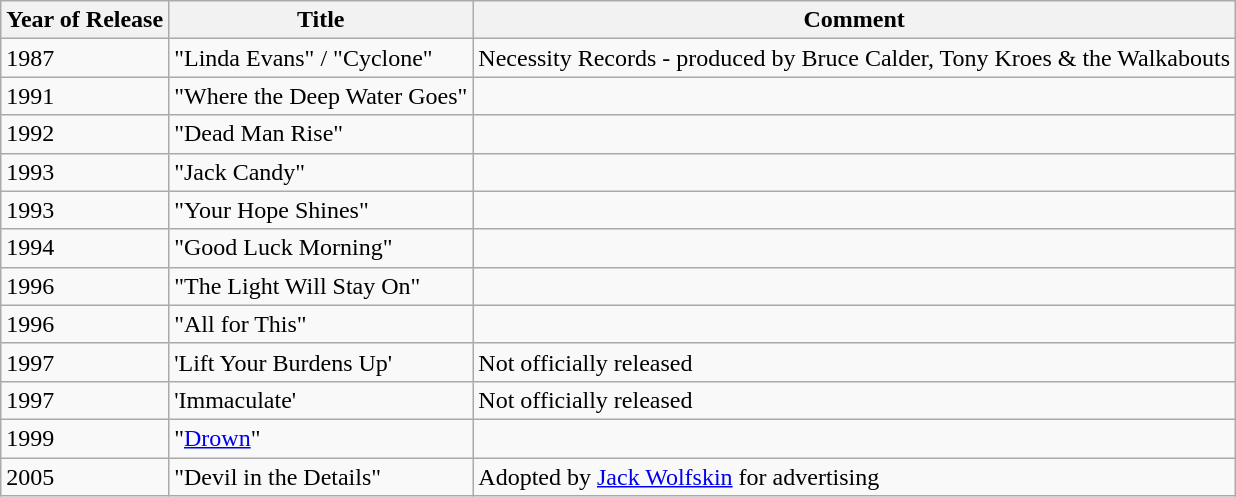<table class="wikitable">
<tr>
<th><strong>Year of Release</strong></th>
<th><strong>Title</strong></th>
<th><strong>Comment</strong></th>
</tr>
<tr>
<td>1987</td>
<td>"Linda Evans" / "Cyclone"</td>
<td>Necessity Records - produced by Bruce Calder, Tony Kroes & the Walkabouts</td>
</tr>
<tr>
<td>1991</td>
<td>"Where the Deep Water Goes"</td>
<td></td>
</tr>
<tr>
<td>1992</td>
<td>"Dead Man Rise"</td>
<td></td>
</tr>
<tr>
<td>1993</td>
<td>"Jack Candy"</td>
<td></td>
</tr>
<tr>
<td>1993</td>
<td>"Your Hope Shines"</td>
<td></td>
</tr>
<tr>
<td>1994</td>
<td>"Good Luck Morning"</td>
<td></td>
</tr>
<tr>
<td>1996</td>
<td>"The Light Will Stay On"</td>
<td></td>
</tr>
<tr>
<td>1996</td>
<td>"All for This"</td>
<td></td>
</tr>
<tr>
<td>1997</td>
<td>'Lift Your Burdens Up'</td>
<td>Not officially released</td>
</tr>
<tr>
<td>1997</td>
<td>'Immaculate'</td>
<td>Not officially released</td>
</tr>
<tr>
<td>1999</td>
<td>"<a href='#'>Drown</a>"</td>
<td></td>
</tr>
<tr>
<td>2005</td>
<td>"Devil in the Details"</td>
<td>Adopted by <a href='#'>Jack Wolfskin</a> for advertising</td>
</tr>
</table>
